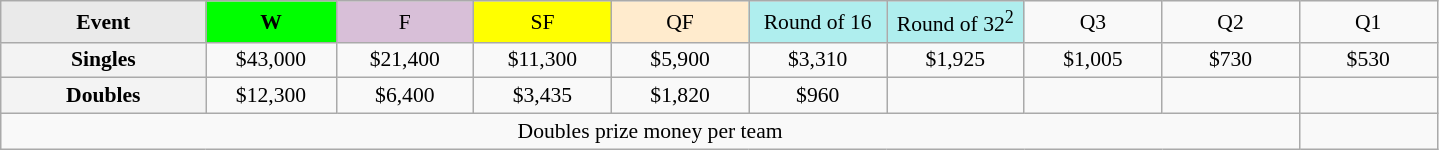<table class=wikitable style=font-size:90%;text-align:center>
<tr>
<td style="width:130px; background:#eaeaea;"><strong>Event</strong></td>
<td style="width:80px; background:lime;"><strong>W</strong></td>
<td style="width:85px; background:thistle;">F</td>
<td style="width:85px; background:#ff0;">SF</td>
<td style="width:85px; background:#ffebcd;">QF</td>
<td style="width:85px; background:#afeeee;">Round of 16</td>
<td style="width:85px; background:#afeeee;">Round of 32<sup>2</sup></td>
<td width=85>Q3</td>
<td width=85>Q2</td>
<td width=85>Q1</td>
</tr>
<tr>
<td style="background:#f3f3f3;"><strong>Singles</strong></td>
<td>$43,000</td>
<td>$21,400</td>
<td>$11,300</td>
<td>$5,900</td>
<td>$3,310</td>
<td>$1,925</td>
<td>$1,005</td>
<td>$730</td>
<td>$530</td>
</tr>
<tr>
<td style="background:#f3f3f3;"><strong>Doubles</strong></td>
<td>$12,300</td>
<td>$6,400</td>
<td>$3,435</td>
<td>$1,820</td>
<td>$960</td>
<td></td>
<td></td>
<td></td>
<td></td>
</tr>
<tr>
<td colspan=9>Doubles prize money per team</td>
</tr>
</table>
